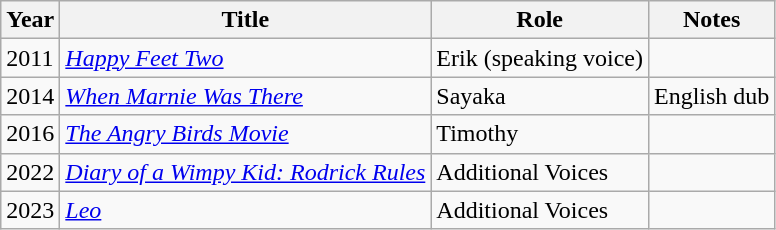<table class="wikitable sortable">
<tr>
<th>Year</th>
<th>Title</th>
<th>Role</th>
<th class="unsortable">Notes</th>
</tr>
<tr>
<td>2011</td>
<td><em><a href='#'>Happy Feet Two</a></em></td>
<td>Erik (speaking voice)</td>
<td></td>
</tr>
<tr>
<td>2014</td>
<td><em><a href='#'>When Marnie Was There</a></em></td>
<td>Sayaka</td>
<td>English dub</td>
</tr>
<tr>
<td>2016</td>
<td><em><a href='#'>The Angry Birds Movie</a></em></td>
<td>Timothy</td>
<td></td>
</tr>
<tr>
<td>2022</td>
<td><a href='#'><em>Diary of a Wimpy Kid: Rodrick Rules</em></a></td>
<td>Additional Voices</td>
<td></td>
</tr>
<tr>
<td>2023</td>
<td><a href='#'><em>Leo</em></a></td>
<td>Additional Voices</td>
<td></td>
</tr>
</table>
